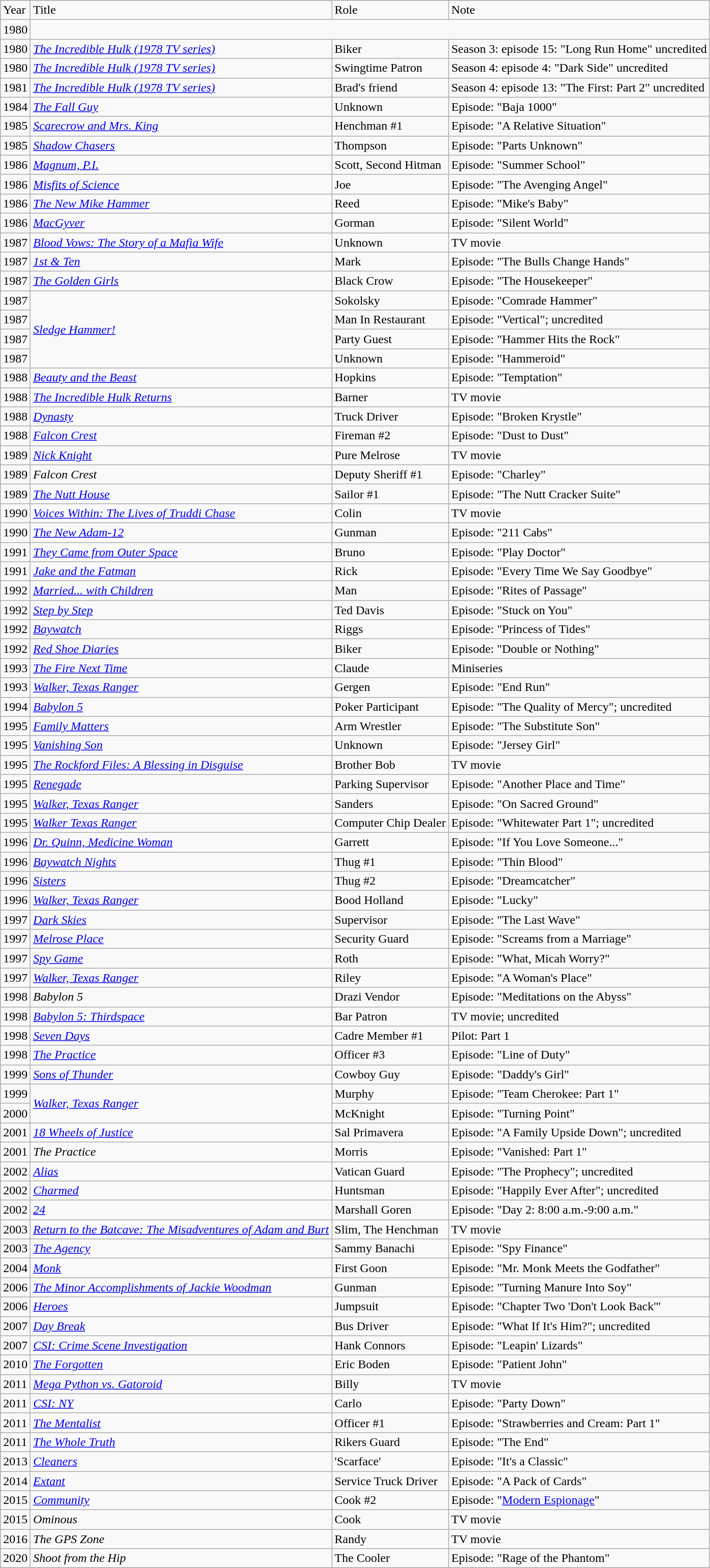<table class = "wikitable sortable">
<tr>
<td>Year</td>
<td>Title</td>
<td>Role</td>
<td>Note</td>
</tr>
<tr>
<td>1980</td>
</tr>
<tr>
<td>1980</td>
<td><em><a href='#'>The Incredible Hulk (1978 TV series)</a></em></td>
<td>Biker</td>
<td>Season 3: episode 15: "Long Run Home" uncredited</td>
</tr>
<tr>
<td>1980</td>
<td><em><a href='#'>The Incredible Hulk (1978 TV series)</a></em></td>
<td>Swingtime Patron</td>
<td>Season 4: episode 4: "Dark Side" uncredited</td>
</tr>
<tr>
<td>1981</td>
<td><em><a href='#'>The Incredible Hulk (1978 TV series)</a></em></td>
<td>Brad's friend</td>
<td>Season 4: episode 13: "The First: Part 2"  uncredited</td>
</tr>
<tr>
<td>1984</td>
<td><em><a href='#'>The Fall Guy</a></em></td>
<td>Unknown</td>
<td>Episode: "Baja 1000"</td>
</tr>
<tr>
<td>1985</td>
<td><em><a href='#'>Scarecrow and Mrs. King</a></em></td>
<td>Henchman #1</td>
<td>Episode: "A Relative Situation"</td>
</tr>
<tr>
<td>1985</td>
<td><em><a href='#'>Shadow Chasers</a></em></td>
<td>Thompson</td>
<td>Episode: "Parts Unknown"</td>
</tr>
<tr>
<td>1986</td>
<td><em><a href='#'>Magnum, P.I.</a></em></td>
<td>Scott, Second Hitman</td>
<td>Episode: "Summer School"</td>
</tr>
<tr>
<td>1986</td>
<td><em><a href='#'>Misfits of Science</a></em></td>
<td>Joe</td>
<td>Episode: "The Avenging Angel"</td>
</tr>
<tr>
<td>1986</td>
<td><em><a href='#'>The New Mike Hammer</a></em></td>
<td>Reed</td>
<td>Episode: "Mike's Baby"</td>
</tr>
<tr>
<td>1986</td>
<td><em><a href='#'>MacGyver</a></em></td>
<td>Gorman</td>
<td>Episode: "Silent World"</td>
</tr>
<tr>
<td>1987</td>
<td><em><a href='#'>Blood Vows: The Story of a Mafia Wife</a></em></td>
<td>Unknown</td>
<td>TV movie</td>
</tr>
<tr>
<td>1987</td>
<td><em><a href='#'>1st & Ten</a></em></td>
<td>Mark</td>
<td>Episode: "The Bulls Change Hands"</td>
</tr>
<tr>
<td>1987</td>
<td><em><a href='#'>The Golden Girls</a></em></td>
<td>Black Crow</td>
<td>Episode: "The Housekeeper"</td>
</tr>
<tr>
<td>1987</td>
<td rowspan="4"><em><a href='#'>Sledge Hammer!</a></em></td>
<td>Sokolsky</td>
<td>Episode: "Comrade Hammer"</td>
</tr>
<tr>
<td>1987</td>
<td>Man In Restaurant</td>
<td>Episode: "Vertical"; uncredited</td>
</tr>
<tr>
<td>1987</td>
<td>Party Guest</td>
<td>Episode: "Hammer Hits the Rock"</td>
</tr>
<tr>
<td>1987</td>
<td>Unknown</td>
<td>Episode: "Hammeroid"</td>
</tr>
<tr>
<td>1988</td>
<td><em><a href='#'>Beauty and the Beast</a></em></td>
<td>Hopkins</td>
<td>Episode: "Temptation"</td>
</tr>
<tr>
<td>1988</td>
<td><em><a href='#'>The Incredible Hulk Returns</a></em></td>
<td>Barner</td>
<td>TV movie</td>
</tr>
<tr>
<td>1988</td>
<td><em><a href='#'>Dynasty</a></em></td>
<td>Truck Driver</td>
<td>Episode: "Broken Krystle"</td>
</tr>
<tr>
<td>1988</td>
<td><em><a href='#'>Falcon Crest</a></em></td>
<td>Fireman #2</td>
<td>Episode: "Dust to Dust"</td>
</tr>
<tr>
<td>1989</td>
<td><em><a href='#'>Nick Knight</a></em></td>
<td>Pure Melrose</td>
<td>TV movie</td>
</tr>
<tr>
<td>1989</td>
<td><em>Falcon Crest</em></td>
<td>Deputy Sheriff #1</td>
<td>Episode: "Charley"</td>
</tr>
<tr>
<td>1989</td>
<td><em><a href='#'>The Nutt House</a></em></td>
<td>Sailor #1</td>
<td>Episode: "The Nutt Cracker Suite"</td>
</tr>
<tr>
<td>1990</td>
<td><em><a href='#'>Voices Within: The Lives of Truddi Chase</a></em></td>
<td>Colin</td>
<td>TV movie</td>
</tr>
<tr>
<td>1990</td>
<td><em><a href='#'>The New Adam-12</a></em></td>
<td>Gunman</td>
<td>Episode: "211 Cabs"</td>
</tr>
<tr>
<td>1991</td>
<td><em><a href='#'>They Came from Outer Space</a></em></td>
<td>Bruno</td>
<td>Episode: "Play Doctor"</td>
</tr>
<tr>
<td>1991</td>
<td><em><a href='#'>Jake and the Fatman</a></em></td>
<td>Rick</td>
<td>Episode: "Every Time We Say Goodbye"</td>
</tr>
<tr>
<td>1992</td>
<td><em><a href='#'>Married... with Children</a></em></td>
<td>Man</td>
<td>Episode: "Rites of Passage"</td>
</tr>
<tr>
<td>1992</td>
<td><em><a href='#'>Step by Step</a></em></td>
<td>Ted Davis</td>
<td>Episode: "Stuck on You"</td>
</tr>
<tr>
<td>1992</td>
<td><em><a href='#'>Baywatch</a></em></td>
<td>Riggs</td>
<td>Episode: "Princess of Tides"</td>
</tr>
<tr>
<td>1992</td>
<td><em><a href='#'>Red Shoe Diaries</a></em></td>
<td>Biker</td>
<td>Episode: "Double or Nothing"</td>
</tr>
<tr>
<td>1993</td>
<td><em><a href='#'>The Fire Next Time</a></em></td>
<td>Claude</td>
<td>Miniseries</td>
</tr>
<tr>
<td>1993</td>
<td><em><a href='#'>Walker, Texas Ranger</a></em></td>
<td>Gergen</td>
<td>Episode: "End Run"</td>
</tr>
<tr>
<td>1994</td>
<td><em><a href='#'>Babylon 5</a></em></td>
<td>Poker Participant</td>
<td>Episode: "The Quality of Mercy"; uncredited</td>
</tr>
<tr>
<td>1995</td>
<td><em><a href='#'>Family Matters</a></em></td>
<td>Arm Wrestler</td>
<td>Episode: "The Substitute Son"</td>
</tr>
<tr>
<td>1995</td>
<td><em><a href='#'>Vanishing Son</a></em></td>
<td>Unknown</td>
<td>Episode: "Jersey Girl"</td>
</tr>
<tr>
<td>1995</td>
<td><em><a href='#'>The Rockford Files: A Blessing in Disguise</a></em></td>
<td>Brother Bob</td>
<td>TV movie</td>
</tr>
<tr>
<td>1995</td>
<td><em><a href='#'>Renegade</a></em></td>
<td>Parking Supervisor</td>
<td>Episode: "Another Place and Time"</td>
</tr>
<tr>
<td>1995</td>
<td><em><a href='#'>Walker, Texas Ranger</a></em></td>
<td>Sanders</td>
<td>Episode: "On Sacred Ground"</td>
</tr>
<tr>
<td>1995</td>
<td><em><a href='#'>Walker Texas Ranger</a></em></td>
<td>Computer Chip Dealer</td>
<td>Episode: "Whitewater Part 1"; uncredited</td>
</tr>
<tr>
<td>1996</td>
<td><em><a href='#'>Dr. Quinn, Medicine Woman</a></em></td>
<td>Garrett</td>
<td>Episode: "If You Love Someone..."</td>
</tr>
<tr>
<td>1996</td>
<td><em><a href='#'>Baywatch Nights</a></em></td>
<td>Thug #1</td>
<td>Episode: "Thin Blood"</td>
</tr>
<tr>
<td>1996</td>
<td><em><a href='#'>Sisters</a></em></td>
<td>Thug #2</td>
<td>Episode: "Dreamcatcher"</td>
</tr>
<tr>
<td>1996</td>
<td><em><a href='#'>Walker, Texas Ranger</a></em></td>
<td>Bood Holland</td>
<td>Episode: "Lucky"</td>
</tr>
<tr>
<td>1997</td>
<td><em><a href='#'>Dark Skies</a></em></td>
<td>Supervisor</td>
<td>Episode: "The Last Wave"</td>
</tr>
<tr>
<td>1997</td>
<td><em><a href='#'>Melrose Place</a></em></td>
<td>Security Guard</td>
<td>Episode: "Screams from a Marriage"</td>
</tr>
<tr>
<td>1997</td>
<td><em><a href='#'>Spy Game</a></em></td>
<td>Roth</td>
<td>Episode: "What, Micah Worry?"</td>
</tr>
<tr>
<td>1997</td>
<td><em><a href='#'>Walker, Texas Ranger</a></em></td>
<td>Riley</td>
<td>Episode: "A Woman's Place"</td>
</tr>
<tr>
<td>1998</td>
<td><em>Babylon 5</em></td>
<td>Drazi Vendor</td>
<td>Episode: "Meditations on the Abyss"</td>
</tr>
<tr>
<td>1998</td>
<td><em><a href='#'>Babylon 5: Thirdspace</a></em></td>
<td>Bar Patron</td>
<td>TV movie; uncredited</td>
</tr>
<tr>
<td>1998</td>
<td><em><a href='#'>Seven Days</a></em></td>
<td>Cadre Member #1</td>
<td>Pilot: Part 1</td>
</tr>
<tr>
<td>1998</td>
<td><em><a href='#'>The Practice</a></em></td>
<td>Officer #3</td>
<td>Episode: "Line of Duty"</td>
</tr>
<tr>
<td>1999</td>
<td><em><a href='#'>Sons of Thunder</a></em></td>
<td>Cowboy Guy</td>
<td>Episode: "Daddy's Girl"</td>
</tr>
<tr>
<td>1999</td>
<td rowspan="2"><em><a href='#'>Walker, Texas Ranger</a></em></td>
<td>Murphy</td>
<td>Episode: "Team Cherokee: Part 1"</td>
</tr>
<tr>
<td>2000</td>
<td>McKnight</td>
<td>Episode: "Turning Point"</td>
</tr>
<tr>
<td>2001</td>
<td><em><a href='#'>18 Wheels of Justice</a></em></td>
<td>Sal Primavera</td>
<td>Episode: "A Family Upside Down"; uncredited</td>
</tr>
<tr>
<td>2001</td>
<td><em>The Practice</em></td>
<td>Morris</td>
<td>Episode: "Vanished: Part 1"</td>
</tr>
<tr>
<td>2002</td>
<td><em><a href='#'>Alias</a></em></td>
<td>Vatican Guard</td>
<td>Episode: "The Prophecy"; uncredited</td>
</tr>
<tr>
<td>2002</td>
<td><em><a href='#'>Charmed</a></em></td>
<td>Huntsman</td>
<td>Episode: "Happily Ever After"; uncredited</td>
</tr>
<tr>
<td>2002</td>
<td><em><a href='#'>24</a></em></td>
<td>Marshall Goren</td>
<td>Episode: "Day 2: 8:00 a.m.-9:00 a.m."</td>
</tr>
<tr>
<td>2003</td>
<td><em><a href='#'>Return to the Batcave: The Misadventures of Adam and Burt</a></em></td>
<td>Slim, The Henchman</td>
<td>TV movie</td>
</tr>
<tr>
<td>2003</td>
<td><em><a href='#'>The Agency</a></em></td>
<td>Sammy Banachi</td>
<td>Episode: "Spy Finance"</td>
</tr>
<tr>
<td>2004</td>
<td><em><a href='#'>Monk</a></em></td>
<td>First Goon</td>
<td>Episode: "Mr. Monk Meets the Godfather"</td>
</tr>
<tr>
<td>2006</td>
<td><em><a href='#'>The Minor Accomplishments of Jackie Woodman</a></em></td>
<td>Gunman</td>
<td>Episode: "Turning Manure Into Soy"</td>
</tr>
<tr>
<td>2006</td>
<td><em><a href='#'>Heroes</a></em></td>
<td>Jumpsuit</td>
<td>Episode: "Chapter Two 'Don't Look Back'"</td>
</tr>
<tr>
<td>2007</td>
<td><em><a href='#'>Day Break</a></em></td>
<td>Bus Driver</td>
<td>Episode: "What If It's Him?"; uncredited</td>
</tr>
<tr>
<td>2007</td>
<td><em><a href='#'>CSI: Crime Scene Investigation</a></em></td>
<td>Hank Connors</td>
<td>Episode: "Leapin' Lizards"</td>
</tr>
<tr>
<td>2010</td>
<td><em><a href='#'>The Forgotten</a></em></td>
<td>Eric Boden</td>
<td>Episode: "Patient John"</td>
</tr>
<tr>
<td>2011</td>
<td><em><a href='#'>Mega Python vs. Gatoroid</a></em></td>
<td>Billy</td>
<td>TV movie</td>
</tr>
<tr>
<td>2011</td>
<td><em><a href='#'>CSI: NY</a></em></td>
<td>Carlo</td>
<td>Episode: "Party Down"</td>
</tr>
<tr>
<td>2011</td>
<td><em><a href='#'>The Mentalist</a></em></td>
<td>Officer #1</td>
<td>Episode: "Strawberries and Cream: Part 1"</td>
</tr>
<tr>
<td>2011</td>
<td><em><a href='#'>The Whole Truth</a></em></td>
<td>Rikers Guard</td>
<td>Episode: "The End"</td>
</tr>
<tr>
<td>2013</td>
<td><em><a href='#'>Cleaners</a></em></td>
<td>'Scarface'</td>
<td>Episode: "It's a Classic"</td>
</tr>
<tr>
<td>2014</td>
<td><em><a href='#'>Extant</a></em></td>
<td>Service Truck Driver</td>
<td>Episode: "A Pack of Cards"</td>
</tr>
<tr>
<td>2015</td>
<td><em><a href='#'>Community</a></em></td>
<td>Cook #2</td>
<td>Episode: "<a href='#'>Modern Espionage</a>"</td>
</tr>
<tr>
<td>2015</td>
<td><em>Ominous</em></td>
<td>Cook</td>
<td>TV movie</td>
</tr>
<tr>
<td>2016</td>
<td><em>The GPS Zone</em></td>
<td>Randy</td>
<td>TV movie</td>
</tr>
<tr>
<td>2020</td>
<td><em>Shoot from the Hip</em></td>
<td>The Cooler</td>
<td>Episode: "Rage of the Phantom"</td>
</tr>
</table>
